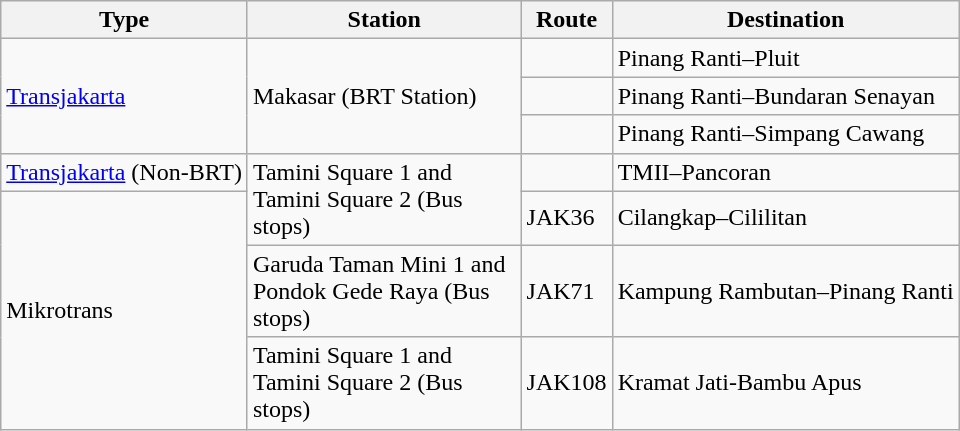<table class="wikitable">
<tr>
<th>Type</th>
<th>Station</th>
<th>Route</th>
<th>Destination</th>
</tr>
<tr>
<td rowspan="3"><a href='#'>Transjakarta</a></td>
<td rowspan="3" width="175">Makasar (BRT Station)</td>
<td></td>
<td>Pinang Ranti–Pluit</td>
</tr>
<tr>
<td></td>
<td>Pinang Ranti–Bundaran Senayan</td>
</tr>
<tr>
<td></td>
<td>Pinang Ranti–Simpang Cawang</td>
</tr>
<tr>
<td><a href='#'>Transjakarta</a> (Non-BRT)</td>
<td rowspan="2">Tamini Square 1 and Tamini Square 2 (Bus stops)</td>
<td></td>
<td>TMII–Pancoran</td>
</tr>
<tr>
<td rowspan="3">Mikrotrans</td>
<td>JAK36</td>
<td>Cilangkap–Cililitan</td>
</tr>
<tr>
<td>Garuda Taman Mini 1 and Pondok Gede Raya (Bus stops)</td>
<td>JAK71</td>
<td>Kampung Rambutan–Pinang Ranti</td>
</tr>
<tr>
<td>Tamini Square 1 and Tamini Square 2 (Bus stops)</td>
<td>JAK108</td>
<td>Kramat Jati-Bambu Apus</td>
</tr>
</table>
